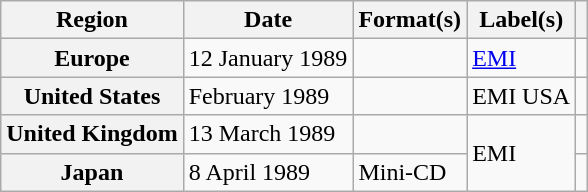<table class="wikitable plainrowheaders">
<tr>
<th scope="col">Region</th>
<th scope="col">Date</th>
<th scope="col">Format(s)</th>
<th scope="col">Label(s)</th>
<th scope="col"></th>
</tr>
<tr>
<th scope="row">Europe</th>
<td>12 January 1989</td>
<td></td>
<td><a href='#'>EMI</a></td>
<td></td>
</tr>
<tr>
<th scope="row">United States</th>
<td>February 1989</td>
<td></td>
<td>EMI USA</td>
<td></td>
</tr>
<tr>
<th scope="row">United Kingdom</th>
<td>13 March 1989</td>
<td></td>
<td rowspan="2">EMI</td>
<td></td>
</tr>
<tr>
<th scope="row">Japan</th>
<td>8 April 1989</td>
<td>Mini-CD</td>
<td></td>
</tr>
</table>
